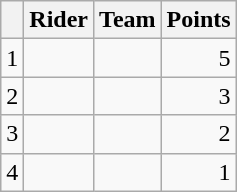<table class="wikitable">
<tr>
<th></th>
<th>Rider</th>
<th>Team</th>
<th>Points</th>
</tr>
<tr>
<td>1</td>
<td></td>
<td></td>
<td align=right>5</td>
</tr>
<tr>
<td>2</td>
<td></td>
<td></td>
<td align=right>3</td>
</tr>
<tr>
<td>3</td>
<td></td>
<td></td>
<td align=right>2</td>
</tr>
<tr>
<td>4</td>
<td></td>
<td></td>
<td align=right>1</td>
</tr>
</table>
